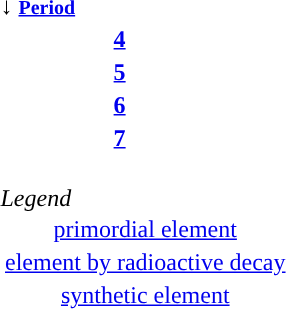<table class="floatright">
<tr>
<th colspan=2 style="text-align:left;">↓ <small><a href='#'>Period</a></small></th>
</tr>
<tr>
<th><a href='#'>4</a></th>
<td></td>
</tr>
<tr>
<th><a href='#'>5</a></th>
<td></td>
</tr>
<tr>
<th><a href='#'>6</a></th>
<td></td>
</tr>
<tr>
<th><a href='#'>7</a></th>
<td></td>
</tr>
<tr>
<td colspan="2"><br><em>Legend</em><table style="text-align:center; border:0; margin: 0 auto">
<tr>
<td style="border:"><a href='#'>primordial element</a></td>
</tr>
<tr>
<td style="border:"><a href='#'>element by radioactive decay</a></td>
</tr>
<tr>
<td style="border:"><a href='#'>synthetic element</a></td>
</tr>
</table>
</td>
</tr>
</table>
